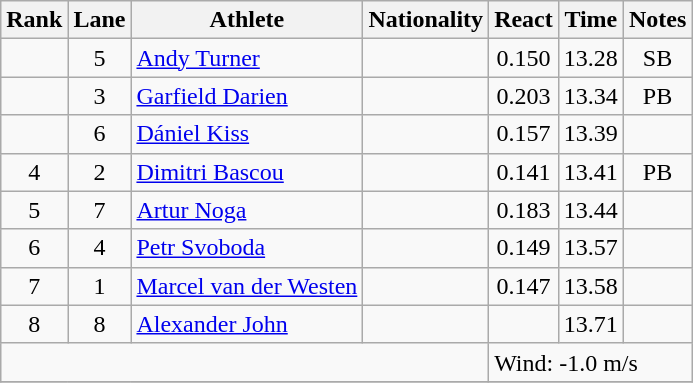<table class="wikitable sortable" style="text-align:center">
<tr>
<th>Rank</th>
<th>Lane</th>
<th>Athlete</th>
<th>Nationality</th>
<th>React</th>
<th>Time</th>
<th>Notes</th>
</tr>
<tr>
<td></td>
<td>5</td>
<td align="left"><a href='#'>Andy Turner</a></td>
<td align=left></td>
<td>0.150</td>
<td>13.28</td>
<td>SB</td>
</tr>
<tr>
<td></td>
<td>3</td>
<td align="left"><a href='#'>Garfield Darien</a></td>
<td align=left></td>
<td>0.203</td>
<td>13.34</td>
<td>PB</td>
</tr>
<tr>
<td></td>
<td>6</td>
<td align="left"><a href='#'>Dániel Kiss</a></td>
<td align=left></td>
<td>0.157</td>
<td>13.39</td>
<td></td>
</tr>
<tr>
<td>4</td>
<td>2</td>
<td align="left"><a href='#'>Dimitri Bascou</a></td>
<td align=left></td>
<td>0.141</td>
<td>13.41</td>
<td>PB</td>
</tr>
<tr>
<td>5</td>
<td>7</td>
<td align="left"><a href='#'>Artur Noga</a></td>
<td align=left></td>
<td>0.183</td>
<td>13.44</td>
<td></td>
</tr>
<tr>
<td>6</td>
<td>4</td>
<td align="left"><a href='#'>Petr Svoboda</a></td>
<td align=left></td>
<td>0.149</td>
<td>13.57</td>
<td></td>
</tr>
<tr>
<td>7</td>
<td>1</td>
<td align="left"><a href='#'>Marcel van der Westen</a></td>
<td align=left></td>
<td>0.147</td>
<td>13.58</td>
<td></td>
</tr>
<tr>
<td>8</td>
<td>8</td>
<td align="left"><a href='#'>Alexander John</a></td>
<td align=left></td>
<td></td>
<td>13.71</td>
<td></td>
</tr>
<tr>
<td colspan=4></td>
<td colspan=3 align=left>Wind: -1.0 m/s</td>
</tr>
<tr>
</tr>
</table>
